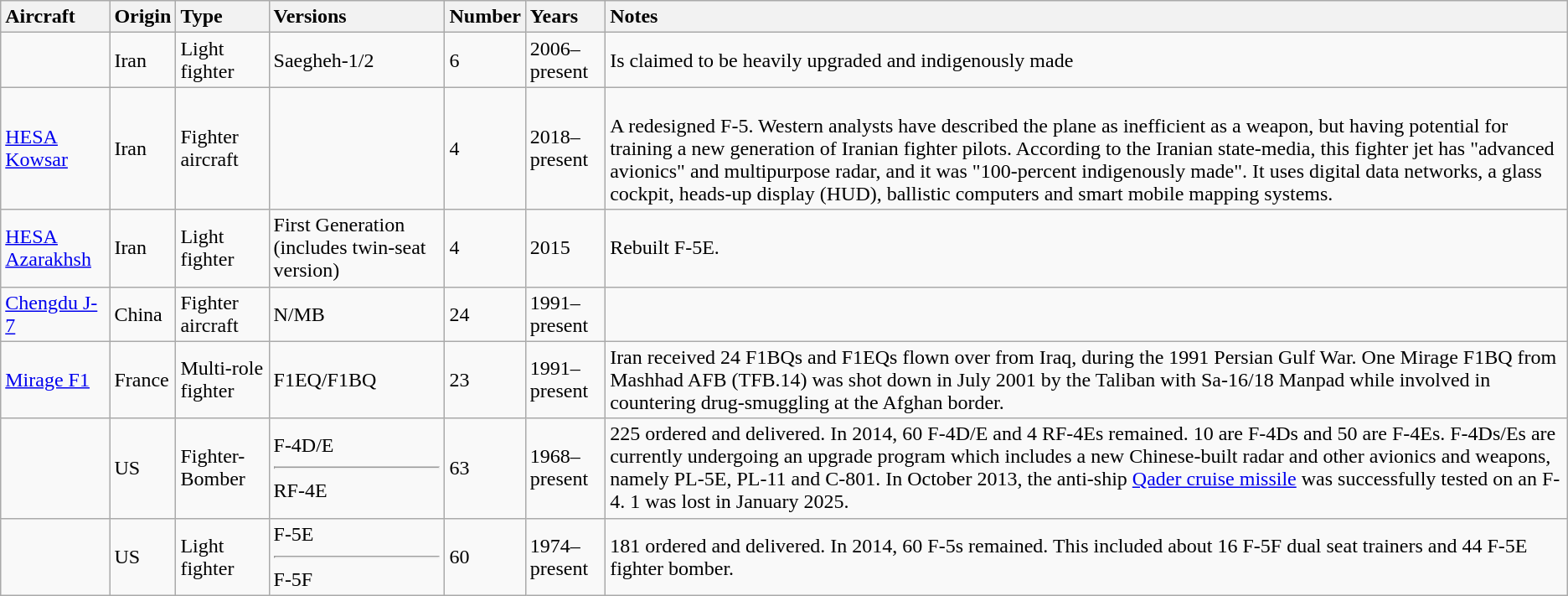<table class="wikitable">
<tr>
<th style="text-align: left;">Aircraft</th>
<th style="text-align: left;">Origin</th>
<th style="text-align: left;">Type</th>
<th style="text-align: left;">Versions</th>
<th style="text-align: left;">Number</th>
<th style="text-align: left;">Years</th>
<th style="text-align: left;">Notes</th>
</tr>
<tr>
<td></td>
<td>Iran</td>
<td>Light fighter</td>
<td>Saegheh-1/2</td>
<td>6</td>
<td>2006–present</td>
<td>Is claimed to be heavily upgraded and indigenously made</td>
</tr>
<tr>
<td><a href='#'>HESA Kowsar</a></td>
<td>Iran</td>
<td>Fighter aircraft</td>
<td></td>
<td>4</td>
<td>2018–present</td>
<td><br>A redesigned F-5. Western analysts have described the plane as inefficient as a weapon, but having potential for training a new generation of Iranian fighter pilots. According to the Iranian state-media, this fighter jet has "advanced avionics" and multipurpose radar, and it was "100-percent indigenously made". It uses digital data networks, a glass cockpit, heads-up display (HUD), ballistic computers and smart mobile mapping systems.</td>
</tr>
<tr>
<td><a href='#'>HESA Azarakhsh</a></td>
<td>Iran</td>
<td>Light fighter</td>
<td>First Generation (includes twin-seat version)</td>
<td>4</td>
<td>2015</td>
<td>Rebuilt F-5E.</td>
</tr>
<tr>
<td><a href='#'>Chengdu J-7</a></td>
<td>China</td>
<td>Fighter aircraft</td>
<td>N/MB</td>
<td>24</td>
<td>1991–present</td>
<td></td>
</tr>
<tr>
<td><a href='#'>Mirage F1</a></td>
<td>France</td>
<td>Multi-role fighter</td>
<td>F1EQ/F1BQ</td>
<td>23</td>
<td>1991–present</td>
<td>Iran received 24 F1BQs and F1EQs flown over from Iraq, during the 1991 Persian Gulf War. One Mirage F1BQ from Mashhad AFB (TFB.14) was shot down in July 2001 by the Taliban with Sa-16/18 Manpad while involved in countering drug-smuggling at the Afghan border.</td>
</tr>
<tr>
<td></td>
<td>US</td>
<td>Fighter-Bomber</td>
<td>F-4D/E<hr>RF-4E</td>
<td>63</td>
<td>1968–present</td>
<td>225 ordered and delivered. In 2014, 60 F-4D/E and 4 RF-4Es remained. 10 are F-4Ds and 50 are F-4Es.  F-4Ds/Es are currently undergoing an upgrade program which includes a new Chinese-built radar and other avionics and weapons, namely PL-5E, PL-11 and C-801. In October 2013, the anti-ship <a href='#'>Qader cruise missile</a> was successfully tested on an F-4. 1 was lost in January 2025.</td>
</tr>
<tr>
<td></td>
<td>US</td>
<td>Light fighter</td>
<td>F-5E<hr>F-5F</td>
<td>60</td>
<td>1974–present</td>
<td>181 ordered and delivered. In 2014, 60 F-5s remained. This included about 16 F-5F dual seat trainers and 44 F-5E fighter bomber.</td>
</tr>
</table>
